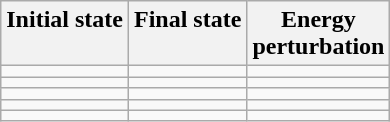<table class="wikitable" style="text-align:center">
<tr>
<th>Initial state<br><br></th>
<th>Final state<br><br></th>
<th>Energy<br> perturbation</th>
</tr>
<tr>
<td></td>
<td></td>
<td></td>
</tr>
<tr>
<td></td>
<td></td>
<td></td>
</tr>
<tr>
<td></td>
<td></td>
<td></td>
</tr>
<tr>
<td></td>
<td></td>
<td></td>
</tr>
<tr>
<td></td>
<td></td>
<td></td>
</tr>
</table>
